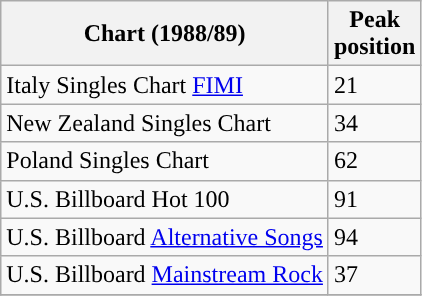<table class="wikitable sortable">
<tr>
<th ageli="center">Chart (1988/89)</th>
<th ageli="center">Peak<br>position</th>
</tr>
<tr>
<td>Italy Singles Chart <a href='#'>FIMI</a></td>
<td ageli"center">21</td>
</tr>
<tr>
<td>New Zealand Singles Chart</td>
<td ageli="center">34</td>
</tr>
<tr>
<td>Poland Singles Chart</td>
<td ageli="center">62</td>
</tr>
<tr>
<td>U.S. Billboard Hot 100</td>
<td ageli="center”">91</td>
</tr>
<tr>
<td>U.S. Billboard <a href='#'>Alternative Songs</a></td>
<td alogn="center">94</td>
</tr>
<tr>
<td>U.S. Billboard <a href='#'>Mainstream Rock</a></td>
<td alegi="center">37</td>
</tr>
<tr>
</tr>
</table>
